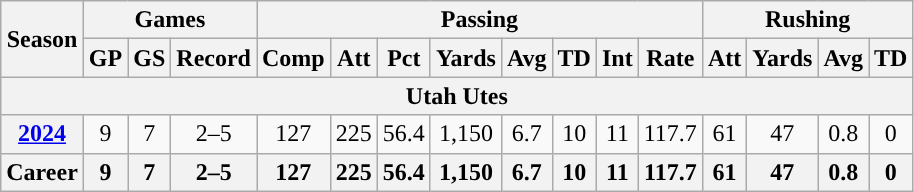<table class="wikitable" style="text-align:center;">
<tr>
<th rowspan="2">Season</th>
<th colspan="3">Games</th>
<th colspan="8">Passing</th>
<th colspan="5">Rushing</th>
</tr>
<tr>
<th>GP</th>
<th>GS</th>
<th>Record</th>
<th>Comp</th>
<th>Att</th>
<th>Pct</th>
<th>Yards</th>
<th>Avg</th>
<th>TD</th>
<th>Int</th>
<th>Rate</th>
<th>Att</th>
<th>Yards</th>
<th>Avg</th>
<th>TD</th>
</tr>
<tr>
<th colspan="17">Utah Utes</th>
</tr>
<tr>
<th><a href='#'>2024</a></th>
<td>9</td>
<td>7</td>
<td>2–5</td>
<td>127</td>
<td>225</td>
<td>56.4</td>
<td>1,150</td>
<td>6.7</td>
<td>10</td>
<td>11</td>
<td>117.7</td>
<td>61</td>
<td>47</td>
<td>0.8</td>
<td>0</td>
</tr>
<tr>
<th>Career</th>
<th>9</th>
<th>7</th>
<th>2–5</th>
<th>127</th>
<th>225</th>
<th>56.4</th>
<th>1,150</th>
<th>6.7</th>
<th>10</th>
<th>11</th>
<th>117.7</th>
<th>61</th>
<th>47</th>
<th>0.8</th>
<th>0</th>
</tr>
</table>
